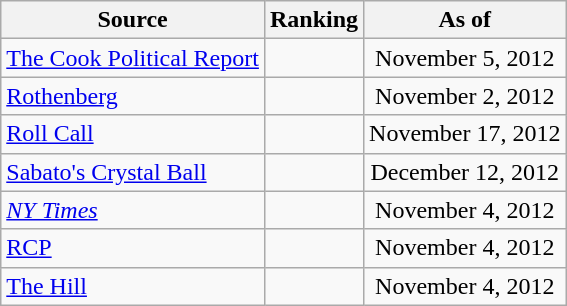<table class="wikitable" style="text-align:center">
<tr>
<th>Source</th>
<th>Ranking</th>
<th>As of</th>
</tr>
<tr>
<td align=left><a href='#'>The Cook Political Report</a></td>
<td></td>
<td>November 5, 2012</td>
</tr>
<tr>
<td align=left><a href='#'>Rothenberg</a></td>
<td></td>
<td>November 2, 2012</td>
</tr>
<tr>
<td align=left><a href='#'>Roll Call</a></td>
<td></td>
<td>November 17, 2012</td>
</tr>
<tr>
<td align=left><a href='#'>Sabato's Crystal Ball</a></td>
<td></td>
<td>December 12, 2012</td>
</tr>
<tr>
<td align=left><a href='#'><em>NY Times</em></a></td>
<td></td>
<td>November 4, 2012</td>
</tr>
<tr>
<td align="left"><a href='#'>RCP</a></td>
<td></td>
<td>November 4, 2012</td>
</tr>
<tr>
<td align=left><a href='#'>The Hill</a></td>
<td></td>
<td>November 4, 2012</td>
</tr>
</table>
